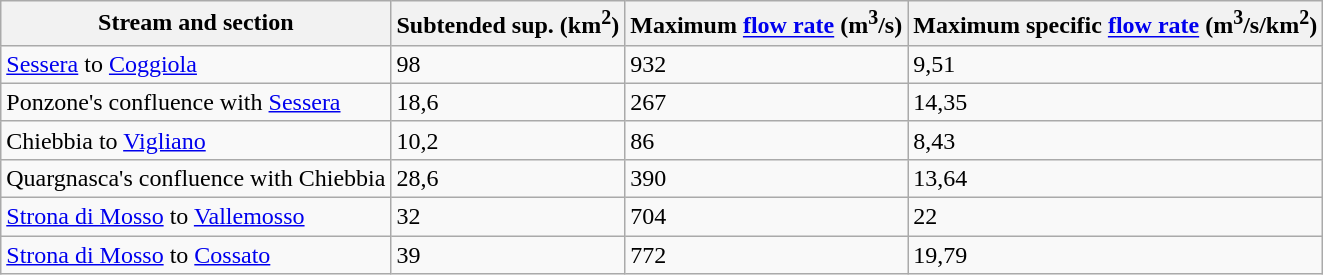<table class="wikitable sortable">
<tr>
<th>Stream and section</th>
<th>Subtended sup. (km<sup>2</sup>)</th>
<th>Maximum <a href='#'>flow rate</a> (m<sup>3</sup>/s)</th>
<th>Maximum specific <a href='#'>flow rate</a> (m<sup>3</sup>/s/km<sup>2</sup>)</th>
</tr>
<tr>
<td><a href='#'>Sessera</a> to <a href='#'>Coggiola</a></td>
<td>98</td>
<td>932</td>
<td>9,51</td>
</tr>
<tr>
<td>Ponzone's confluence with <a href='#'>Sessera</a></td>
<td>18,6</td>
<td>267</td>
<td>14,35</td>
</tr>
<tr>
<td>Chiebbia to <a href='#'>Vigliano</a></td>
<td>10,2</td>
<td>86</td>
<td>8,43</td>
</tr>
<tr>
<td>Quargnasca's confluence with Chiebbia</td>
<td>28,6</td>
<td>390</td>
<td>13,64</td>
</tr>
<tr>
<td><a href='#'>Strona di Mosso</a> to <a href='#'>Vallemosso</a></td>
<td>32</td>
<td>704</td>
<td>22</td>
</tr>
<tr>
<td><a href='#'>Strona di Mosso</a> to <a href='#'>Cossato</a></td>
<td>39</td>
<td>772</td>
<td>19,79</td>
</tr>
</table>
